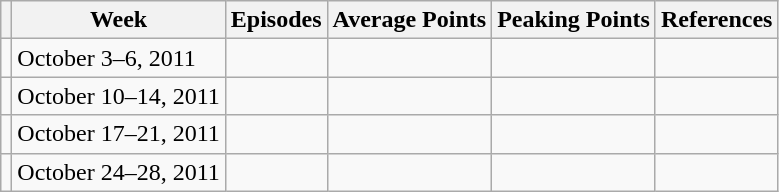<table class="wikitable">
<tr>
<th></th>
<th>Week</th>
<th>Episodes</th>
<th>Average Points</th>
<th>Peaking Points</th>
<th>References</th>
</tr>
<tr>
<td></td>
<td>October 3–6, 2011</td>
<td></td>
<td></td>
<td></td>
<td></td>
</tr>
<tr>
<td></td>
<td>October 10–14, 2011</td>
<td></td>
<td></td>
<td></td>
<td></td>
</tr>
<tr>
<td></td>
<td>October 17–21, 2011</td>
<td></td>
<td></td>
<td></td>
<td></td>
</tr>
<tr>
<td></td>
<td>October 24–28, 2011</td>
<td></td>
<td></td>
<td></td>
<td></td>
</tr>
</table>
